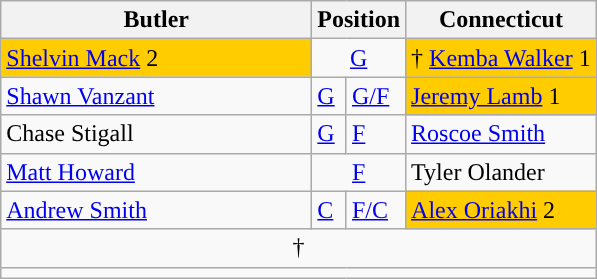<table class="wikitable">
<tr>
<th style="width:200px;">Butler</th>
<th colspan="2">Position</th>
<th>Connecticut</th>
</tr>
<tr>
<td bgcolor="#FFCC00"><a href='#'>Shelvin Mack</a> 2</td>
<td colspan="2" style="text-align:center"><a href='#'>G</a></td>
<td bgcolor="#FFCC00">† <a href='#'>Kemba Walker</a> 1</td>
</tr>
<tr>
<td><a href='#'>Shawn Vanzant</a></td>
<td><a href='#'>G</a></td>
<td><a href='#'>G/F</a></td>
<td bgcolor="#FFCC00"><a href='#'>Jeremy Lamb</a> 1</td>
</tr>
<tr>
<td>Chase Stigall</td>
<td><a href='#'>G</a></td>
<td><a href='#'>F</a></td>
<td><a href='#'>Roscoe Smith</a></td>
</tr>
<tr>
<td><a href='#'>Matt Howard</a></td>
<td colspan="2" style="text-align:center"><a href='#'>F</a></td>
<td>Tyler Olander</td>
</tr>
<tr>
<td><a href='#'>Andrew Smith</a></td>
<td><a href='#'>C</a></td>
<td><a href='#'>F/C</a></td>
<td bgcolor="#FFCC00"><a href='#'>Alex Oriakhi</a> 2</td>
</tr>
<tr>
<td colspan="5" align=center>† </td>
</tr>
<tr>
<td colspan="5" align=center></td>
</tr>
</table>
